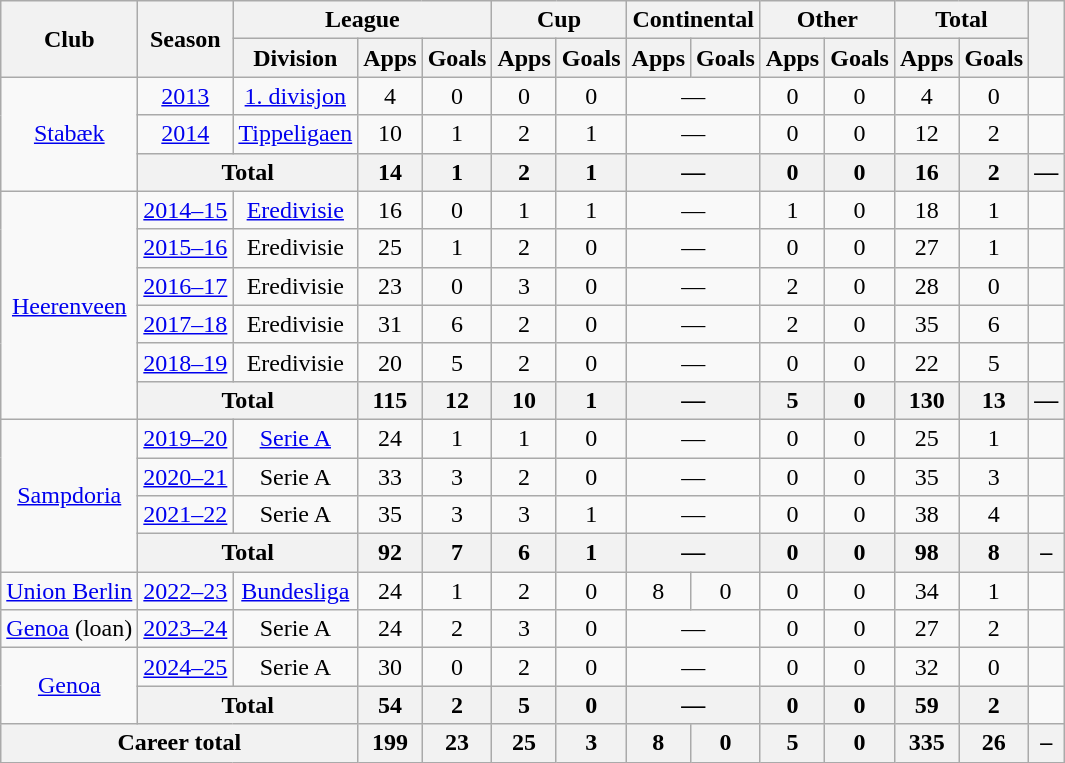<table class="wikitable" style="text-align:center">
<tr>
<th rowspan="2">Club</th>
<th rowspan="2">Season</th>
<th colspan="3">League</th>
<th colspan="2">Cup</th>
<th colspan="2">Continental</th>
<th colspan="2">Other</th>
<th colspan="2">Total</th>
<th rowspan="2"></th>
</tr>
<tr>
<th>Division</th>
<th>Apps</th>
<th>Goals</th>
<th>Apps</th>
<th>Goals</th>
<th>Apps</th>
<th>Goals</th>
<th>Apps</th>
<th>Goals</th>
<th>Apps</th>
<th>Goals</th>
</tr>
<tr>
<td rowspan="3"><a href='#'>Stabæk</a></td>
<td><a href='#'>2013</a></td>
<td><a href='#'>1. divisjon</a></td>
<td>4</td>
<td>0</td>
<td>0</td>
<td>0</td>
<td colspan="2">—</td>
<td>0</td>
<td>0</td>
<td>4</td>
<td>0</td>
<td></td>
</tr>
<tr>
<td><a href='#'>2014</a></td>
<td><a href='#'>Tippeligaen</a></td>
<td>10</td>
<td>1</td>
<td>2</td>
<td>1</td>
<td colspan="2">—</td>
<td>0</td>
<td>0</td>
<td>12</td>
<td>2</td>
<td></td>
</tr>
<tr>
<th colspan="2">Total</th>
<th>14</th>
<th>1</th>
<th>2</th>
<th>1</th>
<th colspan="2">—</th>
<th>0</th>
<th>0</th>
<th>16</th>
<th>2</th>
<th>—</th>
</tr>
<tr>
<td rowspan="6"><a href='#'>Heerenveen</a></td>
<td><a href='#'>2014–15</a></td>
<td><a href='#'>Eredivisie</a></td>
<td>16</td>
<td>0</td>
<td>1</td>
<td>1</td>
<td colspan="2">—</td>
<td>1</td>
<td>0</td>
<td>18</td>
<td>1</td>
<td></td>
</tr>
<tr>
<td><a href='#'>2015–16</a></td>
<td>Eredivisie</td>
<td>25</td>
<td>1</td>
<td>2</td>
<td>0</td>
<td colspan="2">—</td>
<td>0</td>
<td>0</td>
<td>27</td>
<td>1</td>
<td></td>
</tr>
<tr>
<td><a href='#'>2016–17</a></td>
<td>Eredivisie</td>
<td>23</td>
<td>0</td>
<td>3</td>
<td>0</td>
<td colspan="2">—</td>
<td>2</td>
<td>0</td>
<td>28</td>
<td>0</td>
<td></td>
</tr>
<tr>
<td><a href='#'>2017–18</a></td>
<td>Eredivisie</td>
<td>31</td>
<td>6</td>
<td>2</td>
<td>0</td>
<td colspan="2">—</td>
<td>2</td>
<td>0</td>
<td>35</td>
<td>6</td>
<td></td>
</tr>
<tr>
<td><a href='#'>2018–19</a></td>
<td>Eredivisie</td>
<td>20</td>
<td>5</td>
<td>2</td>
<td>0</td>
<td colspan="2">—</td>
<td>0</td>
<td>0</td>
<td>22</td>
<td>5</td>
<td></td>
</tr>
<tr>
<th colspan="2">Total</th>
<th>115</th>
<th>12</th>
<th>10</th>
<th>1</th>
<th colspan="2">—</th>
<th>5</th>
<th>0</th>
<th>130</th>
<th>13</th>
<th>—</th>
</tr>
<tr>
<td rowspan="4"><a href='#'>Sampdoria</a></td>
<td><a href='#'>2019–20</a></td>
<td><a href='#'>Serie A</a></td>
<td>24</td>
<td>1</td>
<td>1</td>
<td>0</td>
<td colspan="2">—</td>
<td>0</td>
<td>0</td>
<td>25</td>
<td>1</td>
<td></td>
</tr>
<tr>
<td><a href='#'>2020–21</a></td>
<td>Serie A</td>
<td>33</td>
<td>3</td>
<td>2</td>
<td>0</td>
<td colspan="2">—</td>
<td>0</td>
<td>0</td>
<td>35</td>
<td>3</td>
<td></td>
</tr>
<tr>
<td><a href='#'>2021–22</a></td>
<td>Serie A</td>
<td>35</td>
<td>3</td>
<td>3</td>
<td>1</td>
<td colspan="2">—</td>
<td>0</td>
<td>0</td>
<td>38</td>
<td>4</td>
<td></td>
</tr>
<tr>
<th colspan="2">Total</th>
<th>92</th>
<th>7</th>
<th>6</th>
<th>1</th>
<th colspan="2">—</th>
<th>0</th>
<th>0</th>
<th>98</th>
<th>8</th>
<th>–</th>
</tr>
<tr>
<td><a href='#'>Union Berlin</a></td>
<td><a href='#'>2022–23</a></td>
<td><a href='#'>Bundesliga</a></td>
<td>24</td>
<td>1</td>
<td>2</td>
<td>0</td>
<td>8</td>
<td>0</td>
<td>0</td>
<td>0</td>
<td>34</td>
<td>1</td>
<td></td>
</tr>
<tr>
<td><a href='#'>Genoa</a> (loan)</td>
<td><a href='#'>2023–24</a></td>
<td>Serie A</td>
<td>24</td>
<td>2</td>
<td>3</td>
<td>0</td>
<td colspan="2">—</td>
<td>0</td>
<td>0</td>
<td>27</td>
<td>2</td>
<td></td>
</tr>
<tr>
<td rowspan="2"><a href='#'>Genoa</a></td>
<td><a href='#'>2024–25</a></td>
<td>Serie A</td>
<td>30</td>
<td>0</td>
<td>2</td>
<td>0</td>
<td colspan="2">—</td>
<td>0</td>
<td>0</td>
<td>32</td>
<td>0</td>
<td></td>
</tr>
<tr>
<th colspan="2">Total</th>
<th>54</th>
<th>2</th>
<th>5</th>
<th>0</th>
<th colspan="2">—</th>
<th>0</th>
<th>0</th>
<th>59</th>
<th>2</th>
</tr>
<tr>
<th colspan="3">Career total</th>
<th>199</th>
<th>23</th>
<th>25</th>
<th>3</th>
<th>8</th>
<th>0</th>
<th>5</th>
<th>0</th>
<th>335</th>
<th>26</th>
<th>–</th>
</tr>
</table>
